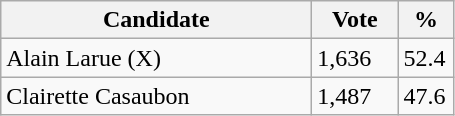<table class="wikitable">
<tr>
<th bgcolor="#DDDDFF" width="200px">Candidate</th>
<th bgcolor="#DDDDFF" width="50px">Vote</th>
<th bgcolor="#DDDDFF" width="30px">%</th>
</tr>
<tr>
<td>Alain Larue (X)</td>
<td>1,636</td>
<td>52.4</td>
</tr>
<tr>
<td>Clairette Casaubon</td>
<td>1,487</td>
<td>47.6</td>
</tr>
</table>
